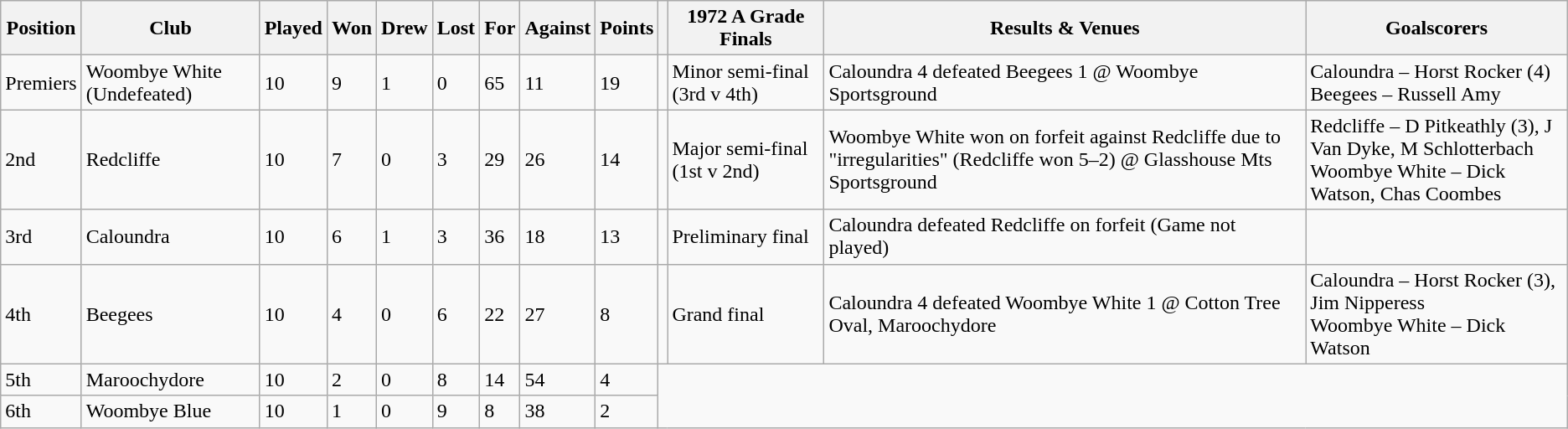<table class="wikitable">
<tr>
<th>Position</th>
<th>Club</th>
<th>Played</th>
<th>Won</th>
<th>Drew</th>
<th>Lost</th>
<th>For</th>
<th>Against</th>
<th>Points</th>
<th></th>
<th>1972 A Grade Finals</th>
<th>Results & Venues</th>
<th>Goalscorers</th>
</tr>
<tr>
<td>Premiers</td>
<td>Woombye White (Undefeated)</td>
<td>10</td>
<td>9</td>
<td>1</td>
<td>0</td>
<td>65</td>
<td>11</td>
<td>19</td>
<td></td>
<td>Minor semi-final (3rd v 4th)</td>
<td>Caloundra 4 defeated Beegees 1 @ Woombye Sportsground</td>
<td>Caloundra – Horst Rocker (4)<br>Beegees – Russell Amy</td>
</tr>
<tr>
<td>2nd</td>
<td>Redcliffe</td>
<td>10</td>
<td>7</td>
<td>0</td>
<td>3</td>
<td>29</td>
<td>26</td>
<td>14</td>
<td></td>
<td>Major semi-final (1st v 2nd)</td>
<td>Woombye White won on forfeit against Redcliffe due to "irregularities" (Redcliffe won 5–2) @ Glasshouse Mts Sportsground</td>
<td>Redcliffe – D Pitkeathly (3), J Van Dyke, M Schlotterbach<br>Woombye White – Dick Watson, Chas Coombes</td>
</tr>
<tr>
<td>3rd</td>
<td>Caloundra</td>
<td>10</td>
<td>6</td>
<td>1</td>
<td>3</td>
<td>36</td>
<td>18</td>
<td>13</td>
<td></td>
<td>Preliminary final</td>
<td>Caloundra defeated Redcliffe on forfeit (Game not played)</td>
<td></td>
</tr>
<tr>
<td>4th</td>
<td>Beegees</td>
<td>10</td>
<td>4</td>
<td>0</td>
<td>6</td>
<td>22</td>
<td>27</td>
<td>8</td>
<td></td>
<td>Grand final</td>
<td>Caloundra 4 defeated Woombye White 1 @ Cotton Tree Oval, Maroochydore</td>
<td>Caloundra – Horst Rocker (3), Jim Nipperess<br>Woombye White – Dick Watson</td>
</tr>
<tr>
<td>5th</td>
<td>Maroochydore</td>
<td>10</td>
<td>2</td>
<td>0</td>
<td>8</td>
<td>14</td>
<td>54</td>
<td>4</td>
</tr>
<tr>
<td>6th</td>
<td>Woombye Blue</td>
<td>10</td>
<td>1</td>
<td>0</td>
<td>9</td>
<td>8</td>
<td>38</td>
<td>2</td>
</tr>
</table>
